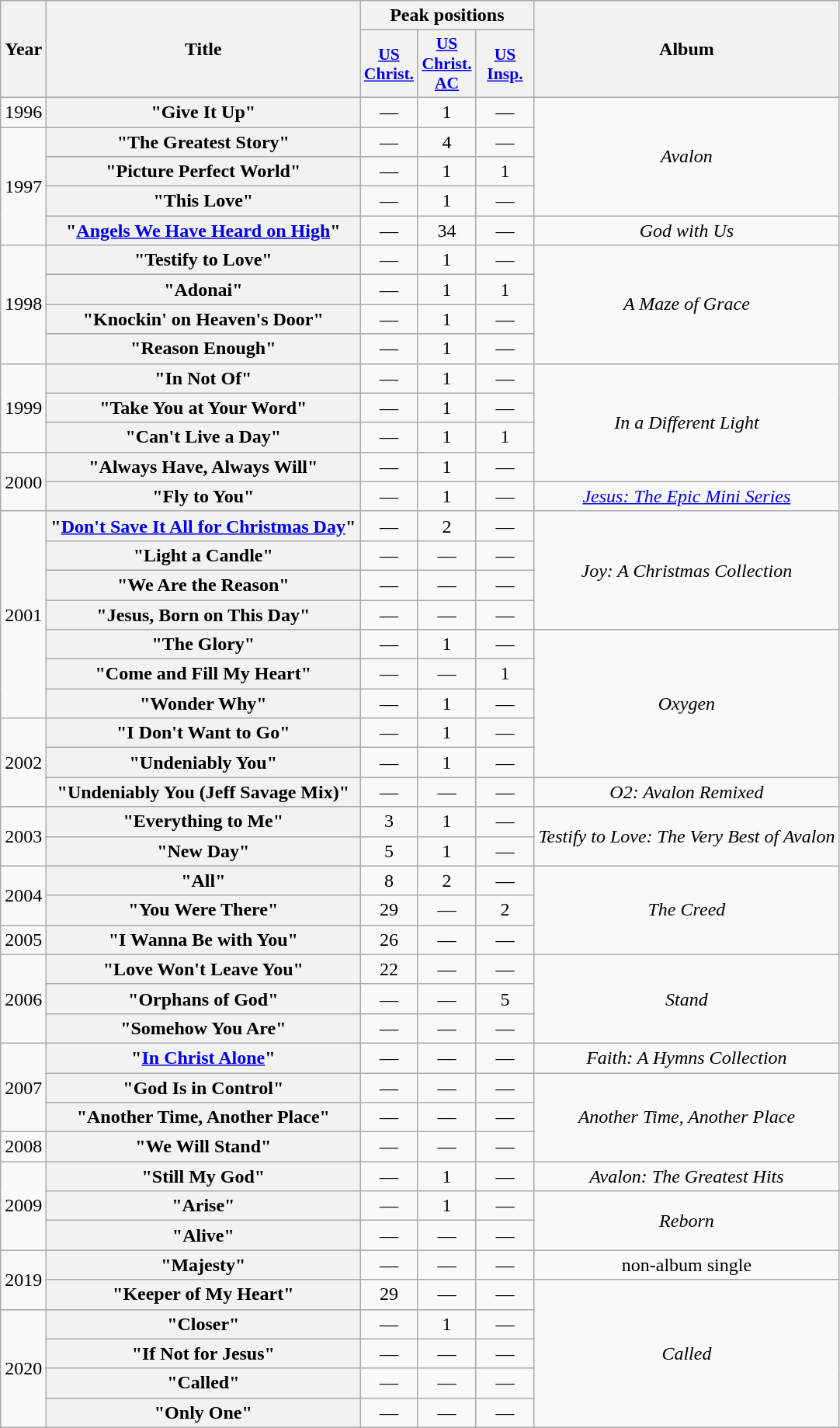<table class="wikitable plainrowheaders" style="text-align:center;">
<tr>
<th scope="col" rowspan="2">Year</th>
<th scope="col" rowspan="2">Title</th>
<th scope="col" colspan="3">Peak positions</th>
<th scope="col" rowspan="2">Album</th>
</tr>
<tr>
<th scope="col" style="width:2em; font-size:90%;"><a href='#'>US Christ.</a><br></th>
<th scope="col" style="width:3em;font-size:90%;" !width="25"><a href='#'>US Christ. AC</a><br></th>
<th scope="col" style="width:3em;font-size:90%;" !width="25"><a href='#'>US Insp.</a><br></th>
</tr>
<tr>
<td rowspan="1">1996</td>
<th scope="row">"Give It Up"</th>
<td style="text-align:center;">—</td>
<td style="text-align:center;">1</td>
<td style="text-align:center;">—</td>
<td rowspan="4"><em>Avalon</em></td>
</tr>
<tr>
<td rowspan="4">1997</td>
<th scope="row">"The Greatest Story"</th>
<td style="text-align:center;">—</td>
<td style="text-align:center;">4</td>
<td style="text-align:center;">—</td>
</tr>
<tr>
<th scope="row">"Picture Perfect World"</th>
<td style="text-align:center;">—</td>
<td style="text-align:center;">1</td>
<td style="text-align:center;">1</td>
</tr>
<tr>
<th scope="row">"This Love"</th>
<td style="text-align:center;">—</td>
<td style="text-align:center;">1</td>
<td style="text-align:center;">—</td>
</tr>
<tr>
<th scope="row">"<a href='#'>Angels We Have Heard on High</a>"</th>
<td style="text-align:center;">—</td>
<td style="text-align:center;">34</td>
<td style="text-align:center;">—</td>
<td rowspan="1"><em>God with Us</em></td>
</tr>
<tr>
<td rowspan="4">1998</td>
<th scope="row">"Testify to Love"</th>
<td style="text-align:center;">—</td>
<td style="text-align:center;">1</td>
<td style="text-align:center;">—</td>
<td rowspan="4"><em>A Maze of Grace</em></td>
</tr>
<tr>
<th scope="row">"Adonai"</th>
<td style="text-align:center;">—</td>
<td style="text-align:center;">1</td>
<td style="text-align:center;">1</td>
</tr>
<tr>
<th scope="row">"Knockin' on Heaven's Door"</th>
<td style="text-align:center;">—</td>
<td style="text-align:center;">1</td>
<td style="text-align:center;">—</td>
</tr>
<tr>
<th scope="row">"Reason Enough"</th>
<td style="text-align:center;">—</td>
<td style="text-align:center;">1</td>
<td style="text-align:center;">—</td>
</tr>
<tr>
<td rowspan="3">1999</td>
<th scope="row">"In Not Of"</th>
<td style="text-align:center;">—</td>
<td style="text-align:center;">1</td>
<td style="text-align:center;">—</td>
<td rowspan="4"><em>In a Different Light</em></td>
</tr>
<tr>
<th scope="row">"Take You at Your Word"</th>
<td style="text-align:center;">—</td>
<td style="text-align:center;">1</td>
<td style="text-align:center;">—</td>
</tr>
<tr>
<th scope="row">"Can't Live a Day"</th>
<td style="text-align:center;">—</td>
<td style="text-align:center;">1</td>
<td style="text-align:center;">1</td>
</tr>
<tr>
<td rowspan="2">2000</td>
<th scope="row">"Always Have, Always Will"</th>
<td style="text-align:center;">—</td>
<td style="text-align:center;">1</td>
<td style="text-align:center;">—</td>
</tr>
<tr>
<th scope="row">"Fly to You"</th>
<td style="text-align:center;">—</td>
<td style="text-align:center;">1</td>
<td style="text-align:center;">—</td>
<td rowspan="1"><em><a href='#'>Jesus: The Epic Mini Series</a></em></td>
</tr>
<tr>
<td rowspan="7">2001</td>
<th scope="row">"<a href='#'>Don't Save It All for Christmas Day</a>"</th>
<td style="text-align:center;">—</td>
<td style="text-align:center;">2</td>
<td style="text-align:center;">—</td>
<td rowspan="4"><em>Joy: A Christmas Collection</em></td>
</tr>
<tr>
<th scope="row">"Light a Candle"</th>
<td style="text-align:center;">—</td>
<td style="text-align:center;">—</td>
<td style="text-align:center;">—</td>
</tr>
<tr>
<th scope="row">"We Are the Reason"</th>
<td style="text-align:center;">—</td>
<td style="text-align:center;">—</td>
<td style="text-align:center;">—</td>
</tr>
<tr>
<th scope="row">"Jesus, Born on This Day"</th>
<td style="text-align:center;">—</td>
<td style="text-align:center;">—</td>
<td style="text-align:center;">—</td>
</tr>
<tr>
<th scope="row">"The Glory"</th>
<td style="text-align:center;">—</td>
<td style="text-align:center;">1</td>
<td style="text-align:center;">—</td>
<td rowspan="5"><em>Oxygen</em></td>
</tr>
<tr>
<th scope="row">"Come and Fill My Heart"</th>
<td style="text-align:center;">—</td>
<td style="text-align:center;">—</td>
<td style="text-align:center;">1</td>
</tr>
<tr>
<th scope="row">"Wonder Why"</th>
<td style="text-align:center;">—</td>
<td style="text-align:center;">1</td>
<td style="text-align:center;">—</td>
</tr>
<tr>
<td rowspan="3">2002</td>
<th scope="row">"I Don't Want to Go"</th>
<td style="text-align:center;">—</td>
<td style="text-align:center;">1</td>
<td style="text-align:center;">—</td>
</tr>
<tr>
<th scope="row">"Undeniably You"</th>
<td style="text-align:center;">—</td>
<td style="text-align:center;">1</td>
<td style="text-align:center;">—</td>
</tr>
<tr>
<th scope="row">"Undeniably You (Jeff Savage Mix)"</th>
<td style="text-align:center;">—</td>
<td style="text-align:center;">—</td>
<td style="text-align:center;">—</td>
<td rowspan="1"><em>O2: Avalon Remixed</em></td>
</tr>
<tr>
<td rowspan="2">2003</td>
<th scope="row">"Everything to Me"</th>
<td style="text-align:center;">3</td>
<td style="text-align:center;">1</td>
<td style="text-align:center;">—</td>
<td rowspan="2"><em>Testify to Love: The Very Best of Avalon</em></td>
</tr>
<tr>
<th scope="row">"New Day"</th>
<td style="text-align:center;">5</td>
<td style="text-align:center;">1</td>
<td style="text-align:center;">—</td>
</tr>
<tr>
<td rowspan="2">2004</td>
<th scope="row">"All"</th>
<td style="text-align:center;">8</td>
<td style="text-align:center;">2</td>
<td style="text-align:center;">—</td>
<td rowspan="3"><em>The Creed</em></td>
</tr>
<tr>
<th scope="row">"You Were There"</th>
<td style="text-align:center;">29</td>
<td style="text-align:center;">—</td>
<td style="text-align:center;">2</td>
</tr>
<tr>
<td rowspan="1">2005</td>
<th scope="row">"I Wanna Be with You"</th>
<td style="text-align:center;">26</td>
<td style="text-align:center;">—</td>
<td style="text-align:center;">—</td>
</tr>
<tr>
<td rowspan="3">2006</td>
<th scope="row">"Love Won't Leave You"</th>
<td style="text-align:center;">22</td>
<td style="text-align:center;">—</td>
<td style="text-align:center;">—</td>
<td rowspan="3"><em>Stand</em></td>
</tr>
<tr>
<th scope="row">"Orphans of God"</th>
<td style="text-align:center;">—</td>
<td style="text-align:center;">—</td>
<td style="text-align:center;">5</td>
</tr>
<tr>
<th scope="row">"Somehow You Are"</th>
<td style="text-align:center;">—</td>
<td style="text-align:center;">—</td>
<td style="text-align:center;">—</td>
</tr>
<tr>
<td rowspan="3">2007</td>
<th scope="row">"<a href='#'>In Christ Alone</a>"</th>
<td style="text-align:center;">—</td>
<td style="text-align:center;">—</td>
<td style="text-align:center;">—</td>
<td rowspan="1"><em>Faith: A Hymns Collection</em></td>
</tr>
<tr>
<th scope="row">"God Is in Control"</th>
<td style="text-align:center;">—</td>
<td style="text-align:center;">—</td>
<td style="text-align:center;">—</td>
<td rowspan="3"><em>Another Time, Another Place</em></td>
</tr>
<tr>
<th scope="row">"Another Time, Another Place"</th>
<td style="text-align:center;">—</td>
<td style="text-align:center;">—</td>
<td style="text-align:center;">—</td>
</tr>
<tr>
<td rowspan="1">2008</td>
<th scope="row">"We Will Stand"</th>
<td style="text-align:center;">—</td>
<td style="text-align:center;">—</td>
<td style="text-align:center;">—</td>
</tr>
<tr>
<td rowspan="3">2009</td>
<th scope="row">"Still My God"</th>
<td style="text-align:center;">—</td>
<td style="text-align:center;">1</td>
<td style="text-align:center;">—</td>
<td rowspan="1"><em>Avalon: The Greatest Hits</em></td>
</tr>
<tr>
<th scope="row">"Arise"</th>
<td style="text-align:center;">—</td>
<td style="text-align:center;">1</td>
<td style="text-align:center;">—</td>
<td rowspan="2"><em>Reborn</em></td>
</tr>
<tr>
<th scope="row">"Alive"</th>
<td style="text-align:center;">—</td>
<td style="text-align:center;">—</td>
<td style="text-align:center;">—</td>
</tr>
<tr>
<td rowspan="2">2019</td>
<th scope="row">"Majesty"</th>
<td style="text-align:center;">—</td>
<td style="text-align:center;">—</td>
<td style="text-align:center;">—</td>
<td>non-album single</td>
</tr>
<tr>
<th scope="row">"Keeper of My Heart"</th>
<td style="text-align:center;">29</td>
<td style="text-align:center;">—</td>
<td style="text-align:center;">—</td>
<td rowspan="5"><em>Called</em></td>
</tr>
<tr>
<td rowspan="4">2020</td>
<th scope="row">"Closer"</th>
<td style="text-align:center;">—</td>
<td style="text-align:center;">1</td>
<td style="text-align:center;">—</td>
</tr>
<tr>
<th scope="row">"If Not for Jesus"</th>
<td style="text-align:center;">—</td>
<td style="text-align:center;">—</td>
<td style="text-align:center;">—</td>
</tr>
<tr>
<th scope="row">"Called"</th>
<td style="text-align:center;">—</td>
<td style="text-align:center;">—</td>
<td style="text-align:center;">—</td>
</tr>
<tr>
<th scope="row">"Only One"</th>
<td style="text-align:center;">—</td>
<td style="text-align:center;">—</td>
<td style="text-align:center;">—</td>
</tr>
</table>
